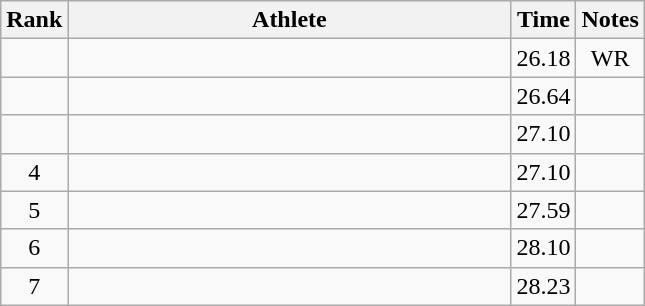<table class="wikitable" style="text-align:center">
<tr>
<th>Rank</th>
<th Style="width:18em">Athlete</th>
<th>Time</th>
<th>Notes</th>
</tr>
<tr>
<td></td>
<td style="text-align:left"></td>
<td>26.18</td>
<td>WR</td>
</tr>
<tr>
<td></td>
<td style="text-align:left"></td>
<td>26.64</td>
<td></td>
</tr>
<tr>
<td></td>
<td style="text-align:left"></td>
<td>27.10</td>
<td></td>
</tr>
<tr>
<td>4</td>
<td style="text-align:left"></td>
<td>27.10</td>
<td></td>
</tr>
<tr>
<td>5</td>
<td style="text-align:left"></td>
<td>27.59</td>
<td></td>
</tr>
<tr>
<td>6</td>
<td style="text-align:left"></td>
<td>28.10</td>
<td></td>
</tr>
<tr>
<td>7</td>
<td style="text-align:left"></td>
<td>28.23</td>
<td></td>
</tr>
</table>
